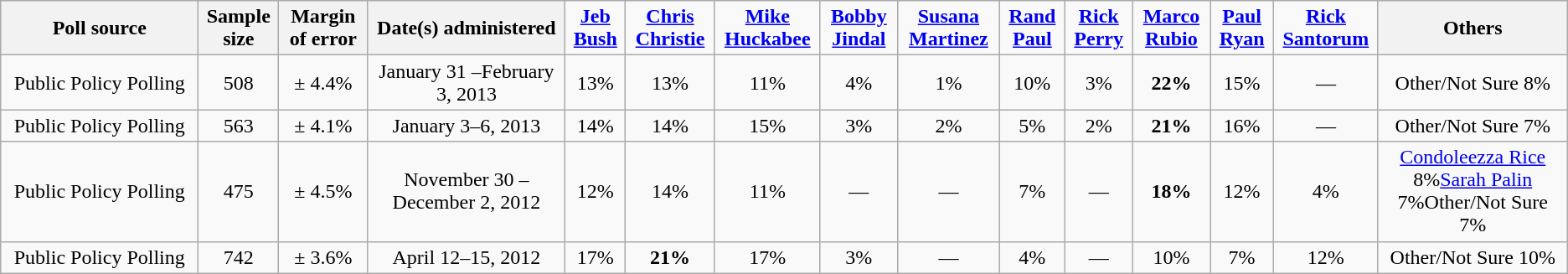<table class="wikitable" style="text-align:center">
<tr>
<th style="width:150px;">Poll source</th>
<th>Sample size</th>
<th>Margin of error</th>
<th style="width:150px;">Date(s) administered</th>
<td><strong><a href='#'>Jeb Bush</a></strong></td>
<td><strong><a href='#'>Chris Christie</a></strong></td>
<td><strong><a href='#'>Mike Huckabee</a></strong></td>
<td><strong><a href='#'>Bobby Jindal</a></strong></td>
<td><strong><a href='#'>Susana Martinez</a></strong></td>
<td><strong><a href='#'>Rand Paul</a></strong></td>
<td><strong><a href='#'>Rick Perry</a></strong></td>
<td><strong><a href='#'>Marco Rubio</a></strong></td>
<td><strong><a href='#'>Paul Ryan</a></strong></td>
<td><strong><a href='#'>Rick Santorum</a></strong></td>
<th>Others</th>
</tr>
<tr>
<td>Public Policy Polling</td>
<td>508</td>
<td>± 4.4%</td>
<td>January 31 –February 3, 2013</td>
<td>13%</td>
<td>13%</td>
<td>11%</td>
<td>4%</td>
<td>1%</td>
<td>10%</td>
<td>3%</td>
<td><strong>22%</strong></td>
<td>15%</td>
<td>—</td>
<td>Other/Not Sure 8%</td>
</tr>
<tr>
<td>Public Policy Polling</td>
<td>563</td>
<td>± 4.1%</td>
<td>January 3–6, 2013</td>
<td>14%</td>
<td>14%</td>
<td>15%</td>
<td>3%</td>
<td>2%</td>
<td>5%</td>
<td>2%</td>
<td><strong>21%</strong></td>
<td>16%</td>
<td>—</td>
<td>Other/Not Sure 7%</td>
</tr>
<tr>
<td>Public Policy Polling</td>
<td>475</td>
<td>± 4.5%</td>
<td>November 30 – December 2, 2012</td>
<td>12%</td>
<td>14%</td>
<td>11%</td>
<td>—</td>
<td>—</td>
<td>7%</td>
<td>—</td>
<td><strong>18%</strong></td>
<td>12%</td>
<td>4%</td>
<td><a href='#'>Condoleezza Rice</a> 8%<a href='#'>Sarah Palin</a> 7%Other/Not Sure 7%</td>
</tr>
<tr>
<td>Public Policy Polling</td>
<td>742</td>
<td>± 3.6%</td>
<td>April 12–15, 2012</td>
<td>17%</td>
<td><strong>21%</strong></td>
<td>17%</td>
<td>3%</td>
<td>—</td>
<td>4%</td>
<td>—</td>
<td>10%</td>
<td>7%</td>
<td>12%</td>
<td>Other/Not Sure 10%</td>
</tr>
</table>
